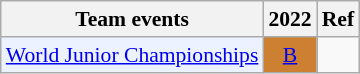<table class="wikitable" style="font-size: 90%; text-align:center">
<tr>
<th>Team events</th>
<th>2022</th>
<th>Ref</th>
</tr>
<tr>
<td bgcolor="#ECF2FF"; align="left"><a href='#'>World Junior Championships</a></td>
<td bgcolor=CD7F32><a href='#'>B</a></td>
<td></td>
</tr>
</table>
